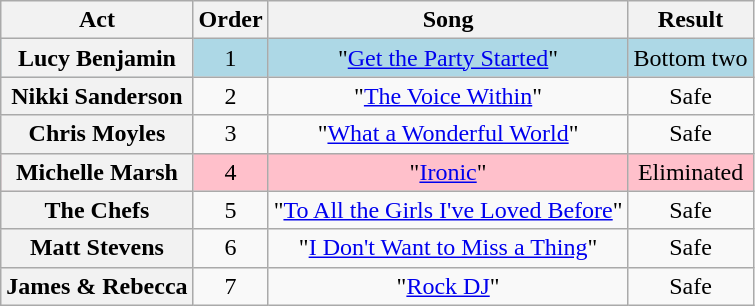<table class="wikitable plainrowheaders" style="text-align:center;">
<tr>
<th>Act</th>
<th>Order</th>
<th>Song</th>
<th>Result</th>
</tr>
<tr style="background: lightblue">
<th scope="row">Lucy Benjamin</th>
<td>1</td>
<td>"<a href='#'>Get the Party Started</a>"</td>
<td>Bottom two</td>
</tr>
<tr>
<th scope="row">Nikki Sanderson</th>
<td>2</td>
<td>"<a href='#'>The Voice Within</a>"</td>
<td>Safe</td>
</tr>
<tr>
<th scope="row">Chris Moyles</th>
<td>3</td>
<td>"<a href='#'>What a Wonderful World</a>"</td>
<td>Safe</td>
</tr>
<tr style="background:pink;">
<th scope="row">Michelle Marsh</th>
<td>4</td>
<td>"<a href='#'>Ironic</a>"</td>
<td>Eliminated</td>
</tr>
<tr>
<th scope="row">The Chefs</th>
<td>5</td>
<td>"<a href='#'>To All the Girls I've Loved Before</a>"</td>
<td>Safe</td>
</tr>
<tr>
<th scope="row">Matt Stevens</th>
<td>6</td>
<td>"<a href='#'>I Don't Want to Miss a Thing</a>"</td>
<td>Safe</td>
</tr>
<tr>
<th scope="row">James & Rebecca</th>
<td>7</td>
<td>"<a href='#'>Rock DJ</a>"</td>
<td>Safe</td>
</tr>
</table>
